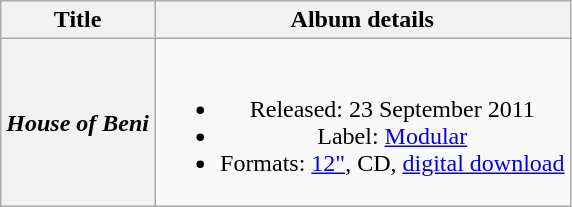<table class="wikitable plainrowheaders" style="text-align:center;">
<tr>
<th scope="col">Title</th>
<th scope="col">Album details</th>
</tr>
<tr>
<th scope="row"><strong><em>House of Beni</em></strong></th>
<td><br><ul><li>Released: 23 September 2011</li><li>Label: <a href='#'>Modular</a></li><li>Formats: <a href='#'>12"</a>, CD, <a href='#'>digital download</a></li></ul></td>
</tr>
</table>
